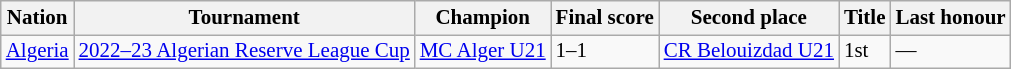<table class=wikitable style="font-size:14px">
<tr>
<th>Nation</th>
<th>Tournament</th>
<th>Champion</th>
<th>Final score</th>
<th>Second place</th>
<th data-sort-type="number">Title</th>
<th>Last honour</th>
</tr>
<tr>
<td> <a href='#'>Algeria</a></td>
<td><a href='#'>2022–23 Algerian Reserve League Cup</a></td>
<td><a href='#'>MC Alger U21</a></td>
<td>1–1 </td>
<td><a href='#'>CR Belouizdad U21</a></td>
<td>1st</td>
<td>—</td>
</tr>
</table>
